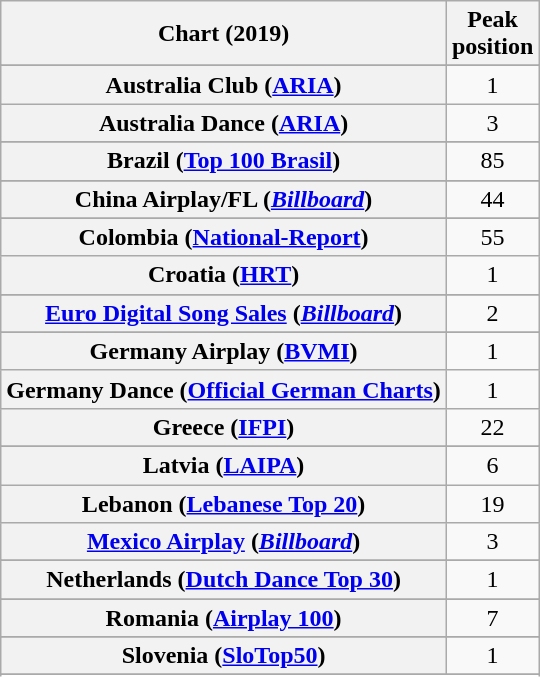<table class="wikitable sortable plainrowheaders" style="text-align:center">
<tr>
<th scope="col">Chart (2019)</th>
<th scope="col">Peak<br>position</th>
</tr>
<tr>
</tr>
<tr>
<th scope="row">Australia Club (<a href='#'>ARIA</a>)</th>
<td>1</td>
</tr>
<tr>
<th scope="row">Australia Dance (<a href='#'>ARIA</a>)</th>
<td>3</td>
</tr>
<tr>
</tr>
<tr>
</tr>
<tr>
</tr>
<tr>
</tr>
<tr>
</tr>
<tr>
<th scope="row">Brazil (<a href='#'>Top 100 Brasil</a>)</th>
<td>85</td>
</tr>
<tr>
</tr>
<tr>
<th scope="row">China Airplay/FL (<em><a href='#'>Billboard</a></em>)</th>
<td>44</td>
</tr>
<tr>
</tr>
<tr>
<th scope="row">Colombia (<a href='#'>National-Report</a>)</th>
<td>55</td>
</tr>
<tr>
<th scope="row">Croatia (<a href='#'>HRT</a>)</th>
<td>1</td>
</tr>
<tr>
</tr>
<tr>
</tr>
<tr>
</tr>
<tr>
<th scope="row"><a href='#'>Euro Digital Song Sales</a> (<em><a href='#'>Billboard</a></em>)</th>
<td>2</td>
</tr>
<tr>
</tr>
<tr>
</tr>
<tr>
<th scope="row">Germany Airplay (<a href='#'>BVMI</a>)</th>
<td>1</td>
</tr>
<tr>
<th scope="row">Germany Dance (<a href='#'>Official German Charts</a>)</th>
<td>1</td>
</tr>
<tr>
<th scope="row">Greece (<a href='#'>IFPI</a>)</th>
<td>22</td>
</tr>
<tr>
</tr>
<tr>
</tr>
<tr>
</tr>
<tr>
</tr>
<tr>
</tr>
<tr>
</tr>
<tr>
</tr>
<tr>
<th scope="row">Latvia (<a href='#'>LAIPA</a>)</th>
<td>6</td>
</tr>
<tr>
<th scope="row">Lebanon (<a href='#'>Lebanese Top 20</a>)</th>
<td>19</td>
</tr>
<tr>
<th scope="row"><a href='#'>Mexico Airplay</a> (<em><a href='#'>Billboard</a></em>)</th>
<td>3</td>
</tr>
<tr>
</tr>
<tr>
</tr>
<tr>
<th scope="row">Netherlands (<a href='#'>Dutch Dance Top 30</a>)</th>
<td>1</td>
</tr>
<tr>
</tr>
<tr>
</tr>
<tr>
</tr>
<tr>
</tr>
<tr>
<th scope="row">Romania (<a href='#'>Airplay 100</a>)</th>
<td>7</td>
</tr>
<tr>
</tr>
<tr>
</tr>
<tr>
</tr>
<tr>
</tr>
<tr>
<th scope="row">Slovenia (<a href='#'>SloTop50</a>)</th>
<td>1</td>
</tr>
<tr>
</tr>
<tr>
</tr>
<tr>
</tr>
<tr>
</tr>
<tr>
</tr>
<tr>
</tr>
<tr>
</tr>
</table>
